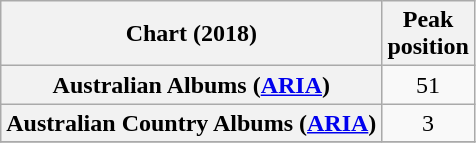<table class="wikitable plainrowheaders" style="text-align:center;">
<tr>
<th scope="col">Chart (2018)</th>
<th scope="col">Peak<br>position</th>
</tr>
<tr>
<th scope="row">Australian Albums (<a href='#'>ARIA</a>)</th>
<td>51</td>
</tr>
<tr>
<th scope="row">Australian Country Albums (<a href='#'>ARIA</a>)</th>
<td>3</td>
</tr>
<tr>
</tr>
</table>
